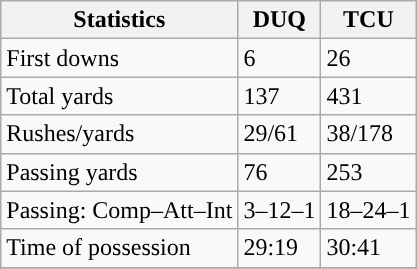<table class="wikitable" style="float: left;">
<tr>
<th>Statistics</th>
<th>DUQ</th>
<th>TCU</th>
</tr>
<tr>
<td>First downs</td>
<td>6</td>
<td>26</td>
</tr>
<tr>
<td>Total yards</td>
<td>137</td>
<td>431</td>
</tr>
<tr>
<td>Rushes/yards</td>
<td>29/61</td>
<td>38/178</td>
</tr>
<tr>
<td>Passing yards</td>
<td>76</td>
<td>253</td>
</tr>
<tr>
<td>Passing: Comp–Att–Int</td>
<td>3–12–1</td>
<td>18–24–1</td>
</tr>
<tr>
<td>Time of possession</td>
<td>29:19</td>
<td>30:41</td>
</tr>
<tr>
</tr>
</table>
